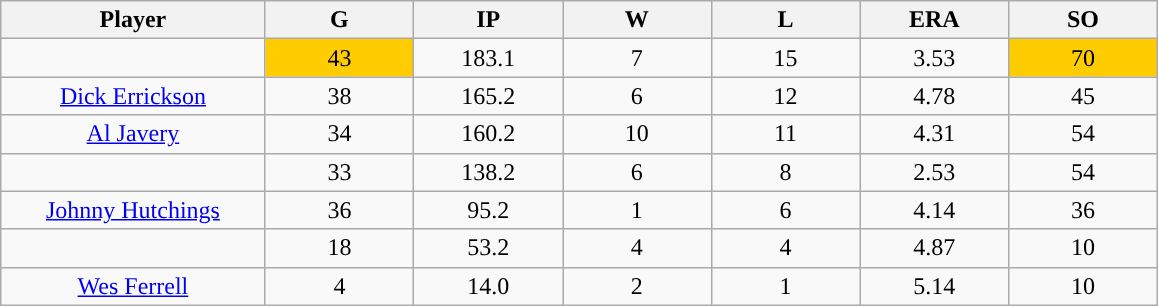<table class="wikitable sortable">
<tr>
<th bgcolor="#DDDDFF" width="16%">Player</th>
<th bgcolor="#DDDDFF" width="9%">G</th>
<th bgcolor="#DDDDFF" width="9%">IP</th>
<th bgcolor="#DDDDFF" width="9%">W</th>
<th bgcolor="#DDDDFF" width="9%">L</th>
<th bgcolor="#DDDDFF" width="9%">ERA</th>
<th bgcolor="#DDDDFF" width="9%">SO</th>
</tr>
<tr align="center">
<td></td>
<td style="background:#fc0;">43</td>
<td>183.1</td>
<td>7</td>
<td>15</td>
<td>3.53</td>
<td style="background:#fc0;">70</td>
</tr>
<tr align="center">
<td><a href='#'>Dick Errickson</a></td>
<td>38</td>
<td>165.2</td>
<td>6</td>
<td>12</td>
<td>4.78</td>
<td>45</td>
</tr>
<tr align="center">
<td><a href='#'>Al Javery</a></td>
<td>34</td>
<td>160.2</td>
<td>10</td>
<td>11</td>
<td>4.31</td>
<td>54</td>
</tr>
<tr align="center">
<td></td>
<td>33</td>
<td>138.2</td>
<td>6</td>
<td>8</td>
<td>2.53</td>
<td>54</td>
</tr>
<tr align="center">
<td><a href='#'>Johnny Hutchings</a></td>
<td>36</td>
<td>95.2</td>
<td>1</td>
<td>6</td>
<td>4.14</td>
<td>36</td>
</tr>
<tr align="center">
<td></td>
<td>18</td>
<td>53.2</td>
<td>4</td>
<td>4</td>
<td>4.87</td>
<td>10</td>
</tr>
<tr align="center">
<td><a href='#'>Wes Ferrell</a></td>
<td>4</td>
<td>14.0</td>
<td>2</td>
<td>1</td>
<td>5.14</td>
<td>10</td>
</tr>
</table>
